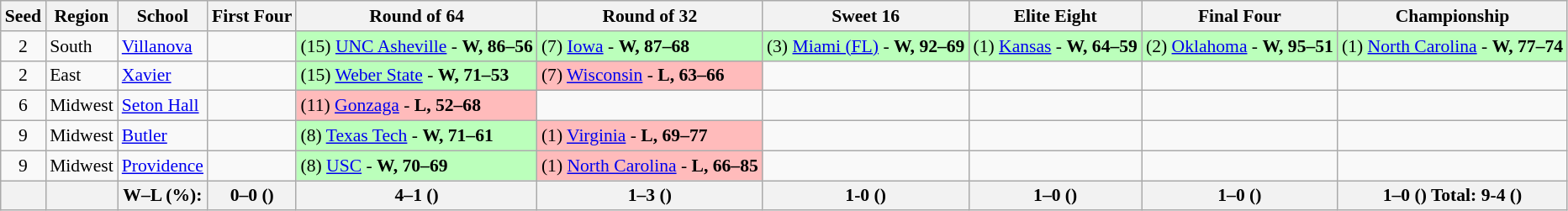<table class="sortable wikitable" style="white-space:nowrap; font-size:90%">
<tr>
<th>Seed</th>
<th>Region</th>
<th>School</th>
<th>First Four</th>
<th>Round of 64</th>
<th>Round of 32</th>
<th>Sweet 16</th>
<th>Elite Eight</th>
<th>Final Four</th>
<th>Championship</th>
</tr>
<tr>
<td align=center>2</td>
<td>South</td>
<td><a href='#'>Villanova</a></td>
<td> </td>
<td style="background:#bfb;">(15) <a href='#'>UNC Asheville</a> - <strong>W, 86–56</strong></td>
<td style="background:#bfb;">(7) <a href='#'>Iowa</a> - <strong>W, 87–68</strong></td>
<td style="background:#bfb;">(3) <a href='#'>Miami (FL)</a> - <strong>W, 92–69</strong></td>
<td style="background:#bfb;">(1) <a href='#'>Kansas</a> - <strong>W, 64–59</strong></td>
<td style="background:#bfb;">(2) <a href='#'>Oklahoma</a> - <strong>W, 95–51</strong></td>
<td style="background:#bfb;">(1) <a href='#'>North Carolina</a> - <strong>W,  77–74</strong></td>
</tr>
<tr>
<td align=center>2</td>
<td>East</td>
<td><a href='#'>Xavier</a></td>
<td> </td>
<td style="background:#bfb;">(15) <a href='#'>Weber State</a> - <strong>W, 71–53</strong></td>
<td style="background:#fbb;">(7) <a href='#'>Wisconsin</a> - <strong>L, 63–66</strong></td>
<td></td>
<td></td>
<td></td>
<td></td>
</tr>
<tr>
<td align=center>6</td>
<td>Midwest</td>
<td><a href='#'>Seton Hall</a></td>
<td> </td>
<td style="background:#fbb;">(11) <a href='#'>Gonzaga</a> - <strong>L, 52–68</strong></td>
<td></td>
<td></td>
<td></td>
<td></td>
<td></td>
</tr>
<tr>
<td align=center>9</td>
<td>Midwest</td>
<td><a href='#'>Butler</a></td>
<td> </td>
<td style="background:#bfb;">(8) <a href='#'>Texas Tech</a> - <strong>W, 71–61</strong></td>
<td style="background:#fbb;">(1) <a href='#'>Virginia</a> - <strong>L, 69–77</strong></td>
<td></td>
<td></td>
<td></td>
<td></td>
</tr>
<tr>
<td align=center>9</td>
<td>Midwest</td>
<td><a href='#'>Providence</a></td>
<td> </td>
<td style="background:#bfb;">(8) <a href='#'>USC</a> - <strong>W, 70–69</strong></td>
<td style="background:#fbb;">(1) <a href='#'>North Carolina</a> - <strong>L, 66–85</strong></td>
<td></td>
<td></td>
<td></td>
<td></td>
</tr>
<tr>
<th></th>
<th></th>
<th>W–L (%):</th>
<th>0–0 ()</th>
<th>4–1 ()</th>
<th>1–3 ()</th>
<th>1-0 ()</th>
<th>1–0 ()</th>
<th>1–0 ()</th>
<th>1–0 () Total: 9-4 ()</th>
</tr>
</table>
